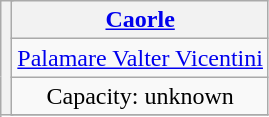<table class="wikitable" style="text-align:center">
<tr>
<th rowspan="8" colspan="2"></th>
<th><a href='#'>Caorle</a></th>
</tr>
<tr>
<td><a href='#'>Palamare Valter Vicentini</a></td>
</tr>
<tr>
<td>Capacity: unknown</td>
</tr>
<tr>
</tr>
</table>
